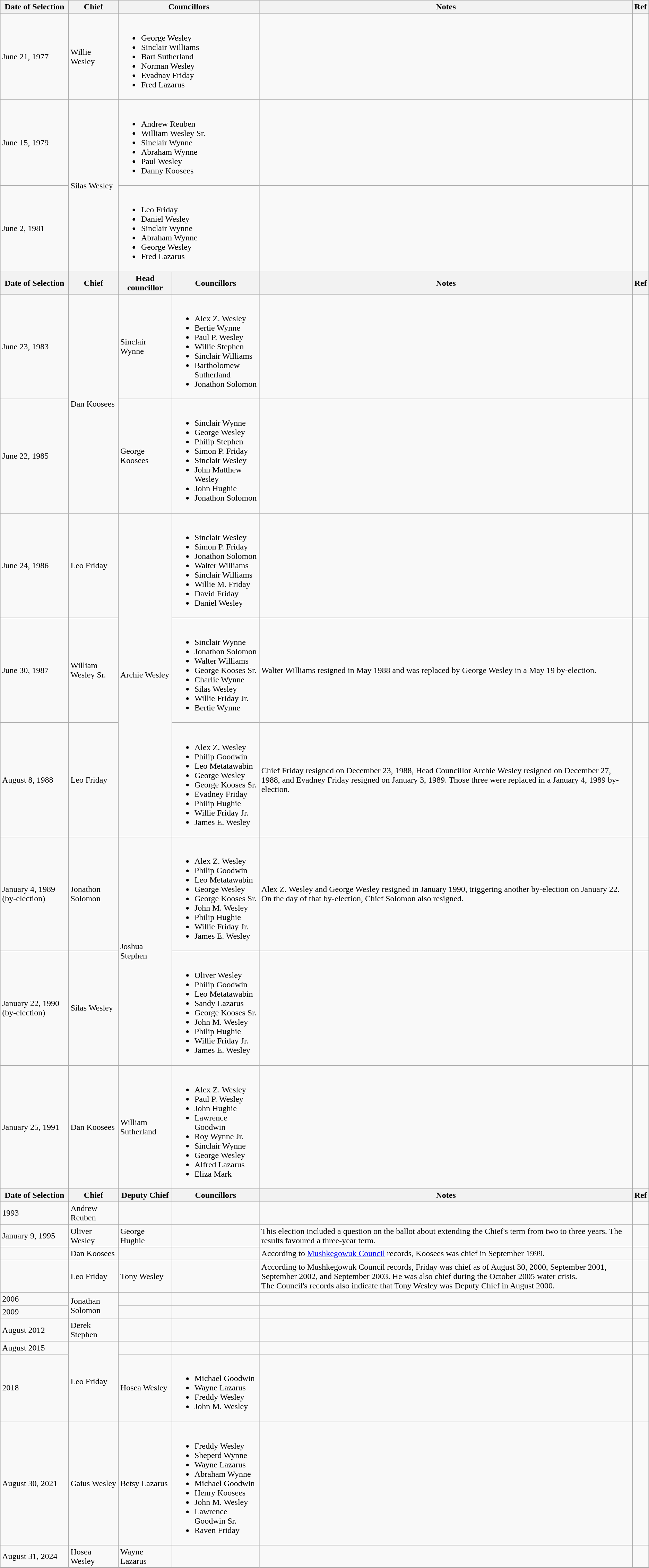<table class="wikitable">
<tr>
<th>Date of Selection</th>
<th>Chief</th>
<th colspan="2">Councillors</th>
<th>Notes</th>
<th>Ref</th>
</tr>
<tr>
<td>June 21, 1977</td>
<td>Willie Wesley</td>
<td colspan="2"><br><ul><li>George Wesley</li><li>Sinclair Williams</li><li>Bart Sutherland</li><li>Norman Wesley</li><li>Evadnay Friday</li><li>Fred Lazarus</li></ul></td>
<td></td>
<td></td>
</tr>
<tr>
<td>June 15, 1979</td>
<td rowspan="2">Silas Wesley</td>
<td colspan="2"><br><ul><li>Andrew Reuben</li><li>William Wesley Sr.</li><li>Sinclair Wynne</li><li>Abraham Wynne</li><li>Paul Wesley</li><li>Danny Koosees</li></ul></td>
<td></td>
<td></td>
</tr>
<tr>
<td>June 2, 1981</td>
<td colspan="2"><br><ul><li>Leo Friday</li><li>Daniel Wesley</li><li>Sinclair Wynne</li><li>Abraham Wynne</li><li>George Wesley</li><li>Fred Lazarus</li></ul></td>
<td></td>
<td></td>
</tr>
<tr>
<th>Date of Selection</th>
<th>Chief</th>
<th>Head councillor</th>
<th>Councillors</th>
<th>Notes</th>
<th>Ref</th>
</tr>
<tr>
<td>June 23, 1983</td>
<td rowspan="2">Dan Koosees</td>
<td>Sinclair Wynne</td>
<td><br><ul><li>Alex Z. Wesley</li><li>Bertie Wynne</li><li>Paul P. Wesley</li><li>Willie Stephen</li><li>Sinclair Williams</li><li>Bartholomew Sutherland</li><li>Jonathon Solomon</li></ul></td>
<td></td>
<td></td>
</tr>
<tr>
<td>June 22, 1985</td>
<td>George Koosees</td>
<td><br><ul><li>Sinclair Wynne</li><li>George Wesley</li><li>Philip Stephen</li><li>Simon P. Friday</li><li>Sinclair Wesley</li><li>John Matthew Wesley</li><li>John Hughie</li><li>Jonathon Solomon</li></ul></td>
<td></td>
<td></td>
</tr>
<tr>
<td>June 24, 1986</td>
<td>Leo Friday</td>
<td rowspan="3">Archie Wesley</td>
<td><br><ul><li>Sinclair Wesley</li><li>Simon P. Friday</li><li>Jonathon Solomon</li><li>Walter Williams</li><li>Sinclair Williams</li><li>Willie M. Friday</li><li>David Friday</li><li>Daniel Wesley</li></ul></td>
<td></td>
<td></td>
</tr>
<tr>
<td>June 30, 1987</td>
<td>William Wesley Sr.</td>
<td><br><ul><li>Sinclair Wynne</li><li>Jonathon Solomon</li><li>Walter Williams</li><li>George Kooses Sr.</li><li>Charlie Wynne</li><li>Silas Wesley</li><li>Willie Friday Jr.</li><li>Bertie Wynne</li></ul></td>
<td>Walter Williams resigned in May 1988 and was replaced by George Wesley in a May 19 by-election.</td>
<td></td>
</tr>
<tr>
<td>August 8, 1988</td>
<td>Leo Friday</td>
<td><br><ul><li>Alex Z. Wesley</li><li>Philip Goodwin</li><li>Leo Metatawabin</li><li>George Wesley</li><li>George Kooses Sr.</li><li>Evadney Friday</li><li>Philip Hughie</li><li>Willie Friday Jr.</li><li>James E. Wesley</li></ul></td>
<td>Chief Friday resigned on December 23, 1988, Head Councillor Archie Wesley resigned on December 27, 1988, and Evadney Friday resigned on January 3, 1989. Those three were replaced in a January 4, 1989 by-election.</td>
<td></td>
</tr>
<tr>
<td>January 4, 1989 (by-election)</td>
<td>Jonathon Solomon</td>
<td rowspan="2">Joshua Stephen</td>
<td><br><ul><li>Alex Z. Wesley</li><li>Philip Goodwin</li><li>Leo Metatawabin</li><li>George Wesley</li><li>George Kooses Sr.</li><li>John M. Wesley</li><li>Philip Hughie</li><li>Willie Friday Jr.</li><li>James E. Wesley</li></ul></td>
<td>Alex Z. Wesley and George Wesley resigned in January 1990, triggering another by-election on January 22. On the day of that by-election, Chief Solomon also resigned.</td>
<td></td>
</tr>
<tr>
<td>January 22, 1990 (by-election)</td>
<td>Silas Wesley</td>
<td><br><ul><li>Oliver Wesley</li><li>Philip Goodwin</li><li>Leo Metatawabin</li><li>Sandy Lazarus</li><li>George Kooses Sr.</li><li>John M. Wesley</li><li>Philip Hughie</li><li>Willie Friday Jr.</li><li>James E. Wesley</li></ul></td>
<td></td>
<td></td>
</tr>
<tr>
<td>January 25, 1991</td>
<td>Dan Koosees</td>
<td>William Sutherland</td>
<td><br><ul><li>Alex Z. Wesley</li><li>Paul P. Wesley</li><li>John Hughie</li><li>Lawrence Goodwin</li><li>Roy Wynne Jr.</li><li>Sinclair Wynne</li><li>George Wesley</li><li>Alfred Lazarus</li><li>Eliza Mark</li></ul></td>
<td></td>
<td></td>
</tr>
<tr>
<th>Date of Selection</th>
<th>Chief</th>
<th>Deputy Chief</th>
<th>Councillors</th>
<th>Notes</th>
<th>Ref</th>
</tr>
<tr>
<td>1993</td>
<td>Andrew Reuben</td>
<td></td>
<td></td>
<td></td>
<td></td>
</tr>
<tr>
<td>January 9, 1995</td>
<td>Oliver Wesley</td>
<td>George Hughie</td>
<td></td>
<td>This election included a question on the ballot about extending the Chief's term from two to three years. The results favoured a three-year term.</td>
<td></td>
</tr>
<tr>
<td></td>
<td>Dan Koosees</td>
<td></td>
<td></td>
<td>According to <a href='#'>Mushkegowuk Council</a> records, Koosees was chief in September 1999.</td>
<td></td>
</tr>
<tr>
<td></td>
<td>Leo Friday</td>
<td>Tony Wesley</td>
<td></td>
<td>According to Mushkegowuk Council records, Friday was chief as of August 30, 2000, September 2001, September 2002, and September 2003. He was also chief during the October 2005 water crisis.<br>The Council's records also indicate that Tony Wesley was Deputy Chief in August 2000.</td>
<td></td>
</tr>
<tr>
<td>2006</td>
<td rowspan="2">Jonathan Solomon</td>
<td></td>
<td></td>
<td></td>
<td></td>
</tr>
<tr>
<td>2009</td>
<td></td>
<td></td>
<td></td>
<td></td>
</tr>
<tr>
<td>August 2012</td>
<td>Derek Stephen</td>
<td></td>
<td></td>
<td></td>
<td></td>
</tr>
<tr>
<td>August 2015</td>
<td rowspan="2">Leo Friday</td>
<td></td>
<td></td>
<td></td>
<td></td>
</tr>
<tr>
<td>2018</td>
<td>Hosea Wesley</td>
<td><br><ul><li>Michael Goodwin</li><li>Wayne Lazarus</li><li>Freddy Wesley</li><li>John M. Wesley</li></ul></td>
<td></td>
<td></td>
</tr>
<tr>
<td>August 30, 2021</td>
<td>Gaius Wesley</td>
<td>Betsy Lazarus</td>
<td><br><ul><li>Freddy Wesley</li><li>Sheperd Wynne</li><li>Wayne Lazarus</li><li>Abraham Wynne</li><li>Michael Goodwin</li><li>Henry Koosees</li><li>John M. Wesley</li><li>Lawrence Goodwin Sr.</li><li>Raven Friday</li></ul></td>
<td></td>
<td></td>
</tr>
<tr>
<td>August 31, 2024</td>
<td>Hosea Wesley</td>
<td>Wayne Lazarus</td>
<td></td>
<td></td>
<td></td>
</tr>
</table>
